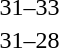<table style="text-align:center">
<tr>
<th width=200></th>
<th width=100></th>
<th width=200></th>
</tr>
<tr>
<td align=right></td>
<td>31–33</td>
<td align=left><strong></strong></td>
</tr>
<tr>
<td align=right><strong></strong></td>
<td>31–28</td>
<td align=left></td>
</tr>
</table>
